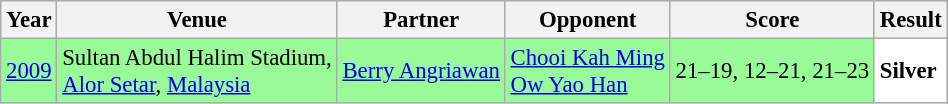<table class="sortable wikitable" style="font-size: 95%;">
<tr>
<th>Year</th>
<th>Venue</th>
<th>Partner</th>
<th>Opponent</th>
<th>Score</th>
<th>Result</th>
</tr>
<tr style="background:#98FB98">
<td align="center"><a href='#'>2009</a></td>
<td align="left">Sultan Abdul Halim Stadium,<br><a href='#'>Alor Setar</a>, <a href='#'>Malaysia</a></td>
<td align="left"> <a href='#'>Berry Angriawan</a></td>
<td align="left"> <a href='#'>Chooi Kah Ming</a> <br>  <a href='#'>Ow Yao Han</a></td>
<td align="left">21–19, 12–21, 21–23</td>
<td style="text-align:left; background:white"> <strong>Silver</strong></td>
</tr>
</table>
